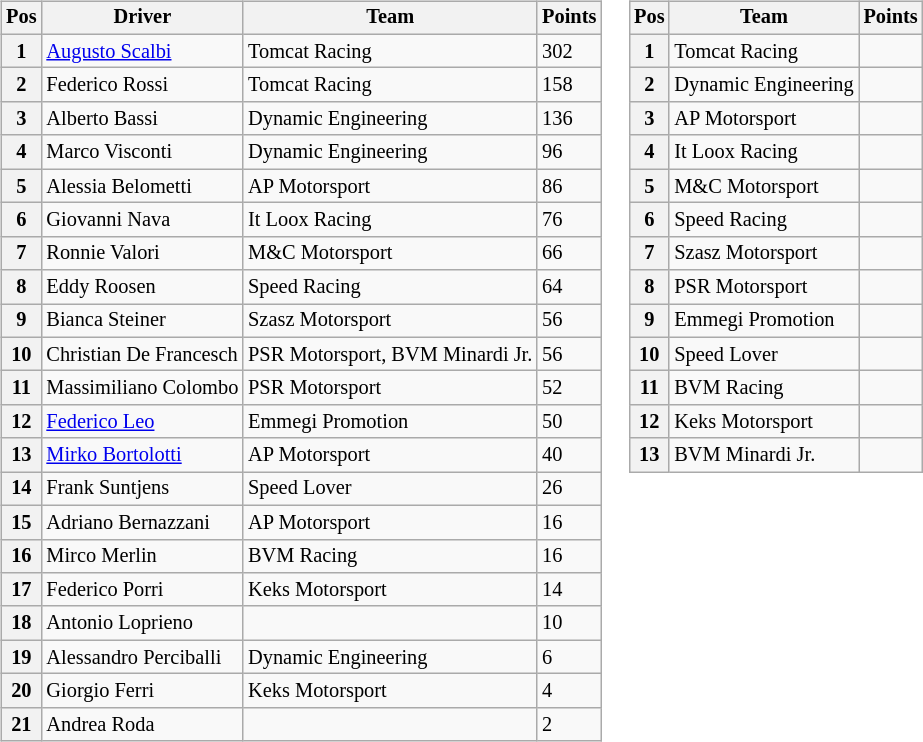<table>
<tr>
<td><br><table class="wikitable" style="font-size:85%">
<tr>
<th>Pos</th>
<th>Driver</th>
<th>Team</th>
<th>Points</th>
</tr>
<tr>
<th>1</th>
<td> <a href='#'>Augusto Scalbi</a></td>
<td>Tomcat Racing</td>
<td>302</td>
</tr>
<tr>
<th>2</th>
<td> Federico Rossi</td>
<td>Tomcat Racing</td>
<td>158</td>
</tr>
<tr>
<th>3</th>
<td> Alberto Bassi</td>
<td>Dynamic Engineering</td>
<td>136</td>
</tr>
<tr>
<th>4</th>
<td> Marco Visconti</td>
<td>Dynamic Engineering</td>
<td>96</td>
</tr>
<tr>
<th>5</th>
<td> Alessia Belometti</td>
<td>AP Motorsport</td>
<td>86</td>
</tr>
<tr>
<th>6</th>
<td> Giovanni Nava</td>
<td>It Loox Racing</td>
<td>76</td>
</tr>
<tr>
<th>7</th>
<td> Ronnie Valori</td>
<td>M&C Motorsport</td>
<td>66</td>
</tr>
<tr>
<th>8</th>
<td> Eddy Roosen</td>
<td>Speed Racing</td>
<td>64</td>
</tr>
<tr>
<th>9</th>
<td> Bianca Steiner</td>
<td>Szasz Motorsport</td>
<td>56</td>
</tr>
<tr>
<th>10</th>
<td> Christian De Francesch</td>
<td>PSR Motorsport, BVM Minardi Jr.</td>
<td>56</td>
</tr>
<tr>
<th>11</th>
<td> Massimiliano Colombo</td>
<td>PSR Motorsport</td>
<td>52</td>
</tr>
<tr>
<th>12</th>
<td> <a href='#'>Federico Leo</a></td>
<td>Emmegi Promotion</td>
<td>50</td>
</tr>
<tr>
<th>13</th>
<td> <a href='#'>Mirko Bortolotti</a></td>
<td>AP Motorsport</td>
<td>40</td>
</tr>
<tr>
<th>14</th>
<td> Frank Suntjens</td>
<td>Speed Lover</td>
<td>26</td>
</tr>
<tr>
<th>15</th>
<td> Adriano Bernazzani</td>
<td>AP Motorsport</td>
<td>16</td>
</tr>
<tr>
<th>16</th>
<td> Mirco Merlin</td>
<td>BVM Racing</td>
<td>16</td>
</tr>
<tr>
<th>17</th>
<td> Federico Porri</td>
<td>Keks Motorsport</td>
<td>14</td>
</tr>
<tr>
<th>18</th>
<td> Antonio Loprieno</td>
<td></td>
<td>10</td>
</tr>
<tr>
<th>19</th>
<td> Alessandro Perciballi</td>
<td>Dynamic Engineering</td>
<td>6</td>
</tr>
<tr>
<th>20</th>
<td> Giorgio Ferri</td>
<td>Keks Motorsport</td>
<td>4</td>
</tr>
<tr>
<th>21</th>
<td> Andrea Roda</td>
<td></td>
<td>2</td>
</tr>
</table>
</td>
<td valign=top><br><table class="wikitable" style="font-size: 85%;">
<tr>
<th>Pos</th>
<th>Team</th>
<th>Points</th>
</tr>
<tr>
<th>1</th>
<td>Tomcat Racing</td>
<td></td>
</tr>
<tr>
<th>2</th>
<td>Dynamic Engineering</td>
<td></td>
</tr>
<tr>
<th>3</th>
<td>AP Motorsport</td>
<td></td>
</tr>
<tr>
<th>4</th>
<td>It Loox Racing</td>
<td></td>
</tr>
<tr>
<th>5</th>
<td>M&C Motorsport</td>
<td></td>
</tr>
<tr>
<th>6</th>
<td>Speed Racing</td>
<td></td>
</tr>
<tr>
<th>7</th>
<td>Szasz Motorsport</td>
<td></td>
</tr>
<tr>
<th>8</th>
<td>PSR Motorsport</td>
<td></td>
</tr>
<tr>
<th>9</th>
<td>Emmegi Promotion</td>
<td></td>
</tr>
<tr>
<th>10</th>
<td>Speed Lover</td>
<td></td>
</tr>
<tr>
<th>11</th>
<td>BVM Racing</td>
<td></td>
</tr>
<tr>
<th>12</th>
<td>Keks Motorsport</td>
<td></td>
</tr>
<tr>
<th>13</th>
<td>BVM Minardi Jr.</td>
<td></td>
</tr>
</table>
</td>
</tr>
</table>
